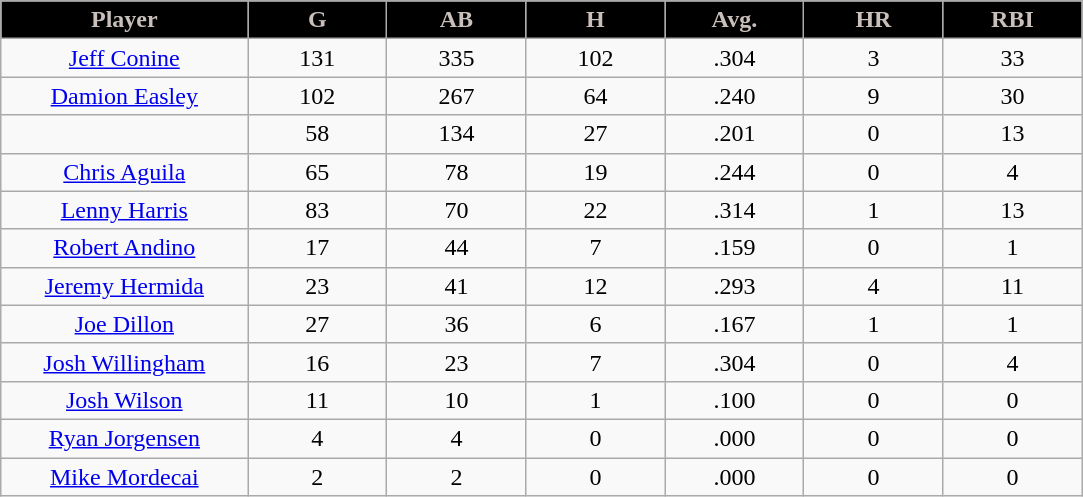<table class="wikitable sortable">
<tr>
<th style=" background:#000000; color:#C9C0BB;" width="16%">Player</th>
<th style=" background:#000000; color:#C9C0BB;" width="9%">G</th>
<th style=" background:#000000; color:#C9C0BB;" width="9%">AB</th>
<th style=" background:#000000; color:#C9C0BB;" width="9%">H</th>
<th style=" background:#000000; color:#C9C0BB;" width="9%">Avg.</th>
<th style=" background:#000000; color:#C9C0BB;" width="9%">HR</th>
<th style=" background:#000000; color:#C9C0BB;" width="9%">RBI</th>
</tr>
<tr align="center">
<td><a href='#'>Jeff Conine</a></td>
<td>131</td>
<td>335</td>
<td>102</td>
<td>.304</td>
<td>3</td>
<td>33</td>
</tr>
<tr align=center>
<td><a href='#'>Damion Easley</a></td>
<td>102</td>
<td>267</td>
<td>64</td>
<td>.240</td>
<td>9</td>
<td>30</td>
</tr>
<tr align=center>
<td></td>
<td>58</td>
<td>134</td>
<td>27</td>
<td>.201</td>
<td>0</td>
<td>13</td>
</tr>
<tr align="center">
<td><a href='#'>Chris Aguila</a></td>
<td>65</td>
<td>78</td>
<td>19</td>
<td>.244</td>
<td>0</td>
<td>4</td>
</tr>
<tr align=center>
<td><a href='#'>Lenny Harris</a></td>
<td>83</td>
<td>70</td>
<td>22</td>
<td>.314</td>
<td>1</td>
<td>13</td>
</tr>
<tr align=center>
<td><a href='#'>Robert Andino</a></td>
<td>17</td>
<td>44</td>
<td>7</td>
<td>.159</td>
<td>0</td>
<td>1</td>
</tr>
<tr align=center>
<td><a href='#'>Jeremy Hermida</a></td>
<td>23</td>
<td>41</td>
<td>12</td>
<td>.293</td>
<td>4</td>
<td>11</td>
</tr>
<tr align=center>
<td><a href='#'>Joe Dillon</a></td>
<td>27</td>
<td>36</td>
<td>6</td>
<td>.167</td>
<td>1</td>
<td>1</td>
</tr>
<tr align=center>
<td><a href='#'>Josh Willingham</a></td>
<td>16</td>
<td>23</td>
<td>7</td>
<td>.304</td>
<td>0</td>
<td>4</td>
</tr>
<tr align=center>
<td><a href='#'>Josh Wilson</a></td>
<td>11</td>
<td>10</td>
<td>1</td>
<td>.100</td>
<td>0</td>
<td>0</td>
</tr>
<tr align=center>
<td><a href='#'>Ryan Jorgensen</a></td>
<td>4</td>
<td>4</td>
<td>0</td>
<td>.000</td>
<td>0</td>
<td>0</td>
</tr>
<tr align=center>
<td><a href='#'>Mike Mordecai</a></td>
<td>2</td>
<td>2</td>
<td>0</td>
<td>.000</td>
<td>0</td>
<td>0</td>
</tr>
</table>
